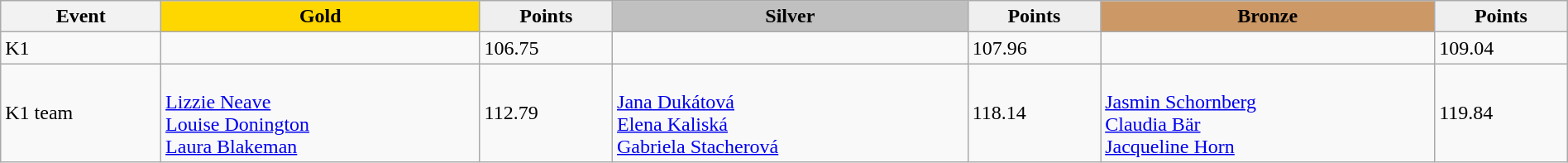<table class="wikitable" width=100%>
<tr>
<th>Event</th>
<td align=center bgcolor="gold"><strong>Gold</strong></td>
<td align=center bgcolor="EFEFEF"><strong>Points</strong></td>
<td align=center bgcolor="silver"><strong>Silver</strong></td>
<td align=center bgcolor="EFEFEF"><strong>Points</strong></td>
<td align=center bgcolor="CC9966"><strong>Bronze</strong></td>
<td align=center bgcolor="EFEFEF"><strong>Points</strong></td>
</tr>
<tr>
<td>K1</td>
<td></td>
<td>106.75</td>
<td></td>
<td>107.96</td>
<td></td>
<td>109.04</td>
</tr>
<tr>
<td>K1 team</td>
<td><br><a href='#'>Lizzie Neave</a><br><a href='#'>Louise Donington</a><br><a href='#'>Laura Blakeman</a></td>
<td>112.79</td>
<td><br><a href='#'>Jana Dukátová</a><br><a href='#'>Elena Kaliská</a><br><a href='#'>Gabriela Stacherová</a></td>
<td>118.14</td>
<td><br><a href='#'>Jasmin Schornberg</a><br><a href='#'>Claudia Bär</a><br><a href='#'>Jacqueline Horn</a></td>
<td>119.84</td>
</tr>
</table>
